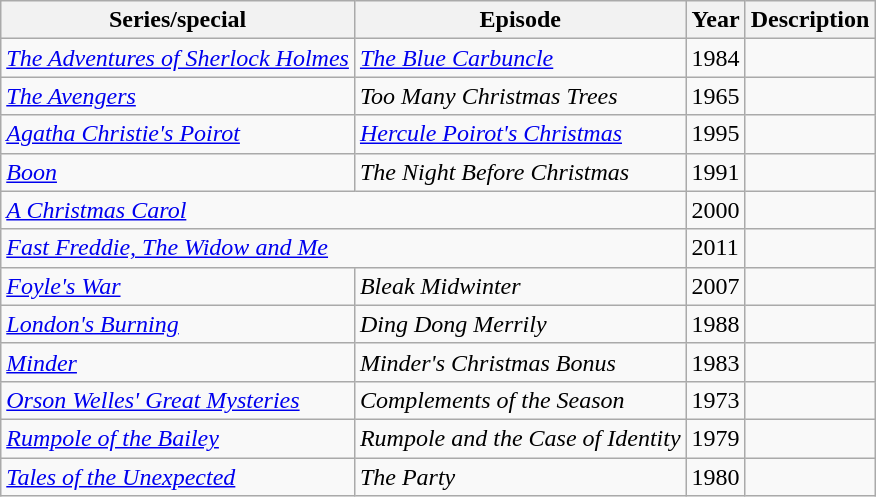<table class="wikitable sortable">
<tr>
<th>Series/special</th>
<th>Episode</th>
<th>Year</th>
<th>Description</th>
</tr>
<tr>
<td><em><a href='#'>The Adventures of Sherlock Holmes</a></em></td>
<td><em><a href='#'>The Blue Carbuncle</a></em></td>
<td>1984</td>
<td></td>
</tr>
<tr>
<td><em><a href='#'>The Avengers</a></em></td>
<td><em>Too Many Christmas Trees</em></td>
<td>1965</td>
<td></td>
</tr>
<tr>
<td><em><a href='#'>Agatha Christie's Poirot</a></em></td>
<td><em><a href='#'>Hercule Poirot's Christmas</a></em></td>
<td>1995</td>
<td></td>
</tr>
<tr>
<td><em><a href='#'>Boon</a></em></td>
<td><em>The Night Before Christmas</em></td>
<td>1991</td>
<td></td>
</tr>
<tr>
<td colspan="2"><em><a href='#'>A Christmas Carol</a></em></td>
<td>2000</td>
<td></td>
</tr>
<tr>
<td colspan="2"><em><a href='#'>Fast Freddie, The Widow and Me</a></em></td>
<td>2011</td>
<td></td>
</tr>
<tr>
<td><em><a href='#'>Foyle's War</a></em></td>
<td><em>Bleak Midwinter</em></td>
<td>2007</td>
<td></td>
</tr>
<tr>
<td><em><a href='#'>London's Burning</a></em></td>
<td><em>Ding Dong Merrily</em></td>
<td>1988</td>
<td></td>
</tr>
<tr>
<td><em><a href='#'>Minder</a></em></td>
<td><em>Minder's Christmas Bonus</em></td>
<td>1983</td>
<td></td>
</tr>
<tr>
<td><em><a href='#'>Orson Welles' Great Mysteries</a></em></td>
<td><em>Complements of the Season</em></td>
<td>1973</td>
<td></td>
</tr>
<tr>
<td><em><a href='#'>Rumpole of the Bailey</a></em></td>
<td><em>Rumpole and the Case of Identity</em></td>
<td>1979</td>
<td></td>
</tr>
<tr>
<td><em><a href='#'>Tales of the Unexpected</a></em></td>
<td><em>The Party</em></td>
<td>1980</td>
<td></td>
</tr>
</table>
